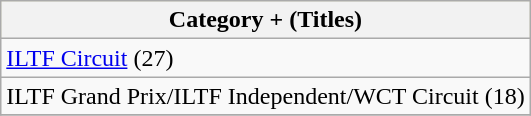<table class="wikitable" style="display:inline-table;">
<tr style="background:#ffc;">
<th>Category + (Titles)</th>
</tr>
<tr>
<td><a href='#'>ILTF Circuit</a> (27)</td>
</tr>
<tr>
<td>ILTF Grand Prix/ILTF Independent/WCT Circuit (18)</td>
</tr>
<tr>
</tr>
</table>
